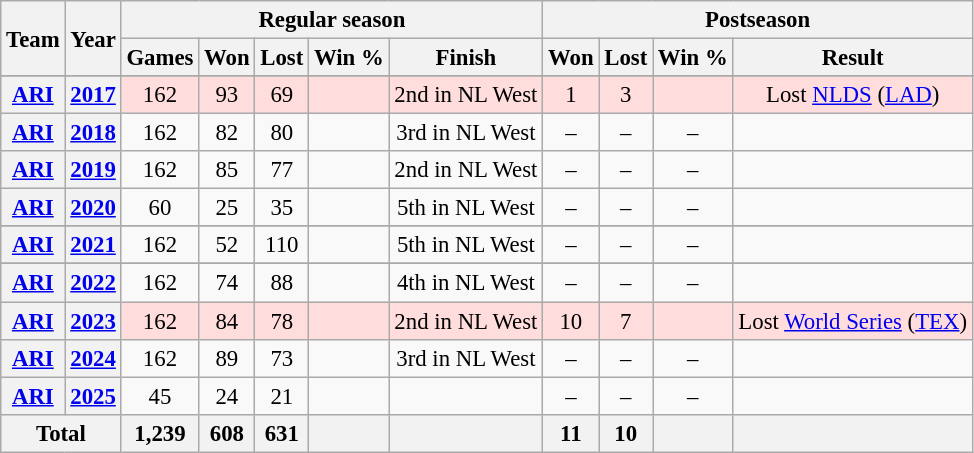<table class="wikitable" style="font-size: 95%; text-align:center;">
<tr>
<th rowspan="2">Team</th>
<th rowspan="2">Year</th>
<th colspan="5">Regular season</th>
<th colspan="4">Postseason</th>
</tr>
<tr>
<th>Games</th>
<th>Won</th>
<th>Lost</th>
<th>Win %</th>
<th>Finish</th>
<th>Won</th>
<th>Lost</th>
<th>Win %</th>
<th>Result</th>
</tr>
<tr>
</tr>
<tr ! style="background:#fdd;">
<th><a href='#'>ARI</a></th>
<th><a href='#'>2017</a></th>
<td>162</td>
<td>93</td>
<td>69</td>
<td></td>
<td>2nd in NL West</td>
<td>1</td>
<td>3</td>
<td></td>
<td>Lost <a href='#'>NLDS</a> (<a href='#'>LAD</a>)</td>
</tr>
<tr>
<th><a href='#'>ARI</a></th>
<th><a href='#'>2018</a></th>
<td>162</td>
<td>82</td>
<td>80</td>
<td></td>
<td>3rd in NL West</td>
<td>–</td>
<td>–</td>
<td>–</td>
<td></td>
</tr>
<tr>
<th><a href='#'>ARI</a></th>
<th><a href='#'>2019</a></th>
<td>162</td>
<td>85</td>
<td>77</td>
<td></td>
<td>2nd in NL West</td>
<td>–</td>
<td>–</td>
<td>–</td>
<td></td>
</tr>
<tr>
<th><a href='#'>ARI</a></th>
<th><a href='#'>2020</a></th>
<td>60</td>
<td>25</td>
<td>35</td>
<td></td>
<td>5th in NL West</td>
<td>–</td>
<td>–</td>
<td>–</td>
<td></td>
</tr>
<tr>
</tr>
<tr>
<th><a href='#'>ARI</a></th>
<th><a href='#'>2021</a></th>
<td>162</td>
<td>52</td>
<td>110</td>
<td></td>
<td>5th in NL West</td>
<td>–</td>
<td>–</td>
<td>–</td>
<td></td>
</tr>
<tr>
</tr>
<tr>
<th><a href='#'>ARI</a></th>
<th><a href='#'>2022</a></th>
<td>162</td>
<td>74</td>
<td>88</td>
<td></td>
<td>4th in NL West</td>
<td>–</td>
<td>–</td>
<td>–</td>
<td></td>
</tr>
<tr ! style="background:#fdd;">
<th><a href='#'>ARI</a></th>
<th><a href='#'>2023</a></th>
<td>162</td>
<td>84</td>
<td>78</td>
<td></td>
<td>2nd in NL West</td>
<td>10</td>
<td>7</td>
<td></td>
<td>Lost <a href='#'>World Series</a> (<a href='#'>TEX</a>)</td>
</tr>
<tr>
<th><a href='#'>ARI</a></th>
<th><a href='#'>2024</a></th>
<td>162</td>
<td>89</td>
<td>73</td>
<td></td>
<td>3rd in NL West</td>
<td>–</td>
<td>–</td>
<td>–</td>
<td></td>
</tr>
<tr>
<th><a href='#'>ARI</a></th>
<th><a href='#'>2025</a></th>
<td>45</td>
<td>24</td>
<td>21</td>
<td></td>
<td></td>
<td>–</td>
<td>–</td>
<td>–</td>
<td></td>
</tr>
<tr>
<th colspan="2">Total</th>
<th>1,239</th>
<th>608</th>
<th>631</th>
<th></th>
<th></th>
<th>11</th>
<th>10</th>
<th></th>
<th></th>
</tr>
</table>
